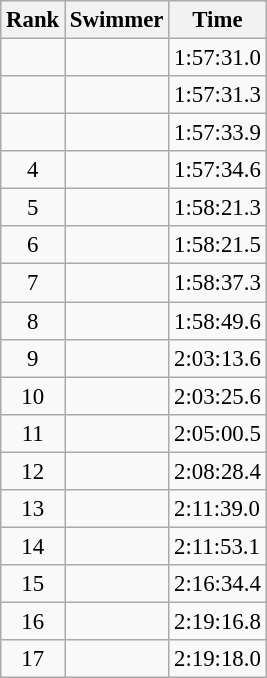<table class="wikitable" style="font-size:95%" style="width:35em;">
<tr>
<th>Rank</th>
<th>Swimmer</th>
<th>Time</th>
</tr>
<tr>
<td align=center></td>
<td></td>
<td>1:57:31.0</td>
</tr>
<tr>
<td align=center></td>
<td></td>
<td>1:57:31.3</td>
</tr>
<tr>
<td align=center></td>
<td></td>
<td>1:57:33.9</td>
</tr>
<tr>
<td align=center>4</td>
<td></td>
<td>1:57:34.6</td>
</tr>
<tr>
<td align=center>5</td>
<td></td>
<td>1:58:21.3</td>
</tr>
<tr>
<td align=center>6</td>
<td></td>
<td>1:58:21.5</td>
</tr>
<tr>
<td align=center>7</td>
<td></td>
<td>1:58:37.3</td>
</tr>
<tr>
<td align=center>8</td>
<td></td>
<td>1:58:49.6</td>
</tr>
<tr>
<td align=center>9</td>
<td></td>
<td>2:03:13.6</td>
</tr>
<tr>
<td align=center>10</td>
<td></td>
<td>2:03:25.6</td>
</tr>
<tr>
<td align=center>11</td>
<td></td>
<td>2:05:00.5</td>
</tr>
<tr>
<td align=center>12</td>
<td></td>
<td>2:08:28.4</td>
</tr>
<tr>
<td align=center>13</td>
<td></td>
<td>2:11:39.0</td>
</tr>
<tr>
<td align=center>14</td>
<td></td>
<td>2:11:53.1</td>
</tr>
<tr>
<td align=center>15</td>
<td></td>
<td>2:16:34.4</td>
</tr>
<tr>
<td align=center>16</td>
<td></td>
<td>2:19:16.8</td>
</tr>
<tr>
<td align=center>17</td>
<td></td>
<td>2:19:18.0</td>
</tr>
</table>
